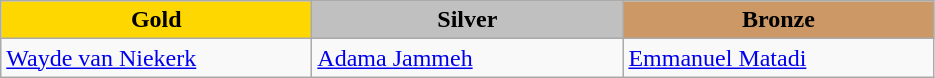<table class="wikitable" style="text-align:left">
<tr align="center">
<td width=200 bgcolor=gold><strong>Gold</strong></td>
<td width=200 bgcolor=silver><strong>Silver</strong></td>
<td width=200 bgcolor=CC9966><strong>Bronze</strong></td>
</tr>
<tr>
<td><a href='#'>Wayde van Niekerk</a><br><em></em></td>
<td><a href='#'>Adama Jammeh</a><br><em></em></td>
<td><a href='#'>Emmanuel Matadi</a><br><em></em></td>
</tr>
</table>
